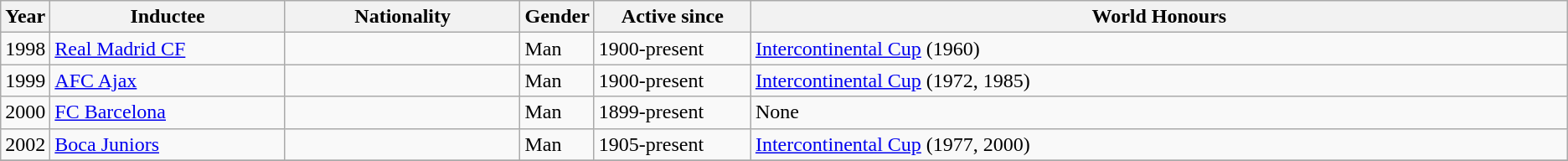<table class="wikitable sortable" style="text-align: centre;">
<tr>
<th style="width:1%;">Year</th>
<th style="width:15%;">Inductee</th>
<th style="width:15%;">Nationality</th>
<th style="width:1%;">Gender</th>
<th style="width:10%;">Active since</th>
<th class="unsortable">World Honours </th>
</tr>
<tr>
<td>1998</td>
<td scope=row style=text-align:left><a href='#'>Real Madrid CF</a></td>
<td align="left"></td>
<td>Man</td>
<td>1900-present</td>
<td><a href='#'>Intercontinental Cup</a> (1960)</td>
</tr>
<tr>
<td>1999</td>
<td scope=row style=text-align:left><a href='#'>AFC Ajax</a></td>
<td align="left"></td>
<td>Man</td>
<td>1900-present</td>
<td><a href='#'>Intercontinental Cup</a> (1972, 1985)</td>
</tr>
<tr>
<td>2000</td>
<td scope=row style=text-align:left><a href='#'>FC Barcelona</a></td>
<td align="left"></td>
<td>Man</td>
<td>1899-present</td>
<td>None</td>
</tr>
<tr>
<td>2002</td>
<td scope=row style=text-align:left><a href='#'>Boca Juniors</a></td>
<td align="left"></td>
<td>Man</td>
<td>1905-present</td>
<td><a href='#'>Intercontinental Cup</a> (1977, 2000)</td>
</tr>
<tr>
</tr>
</table>
